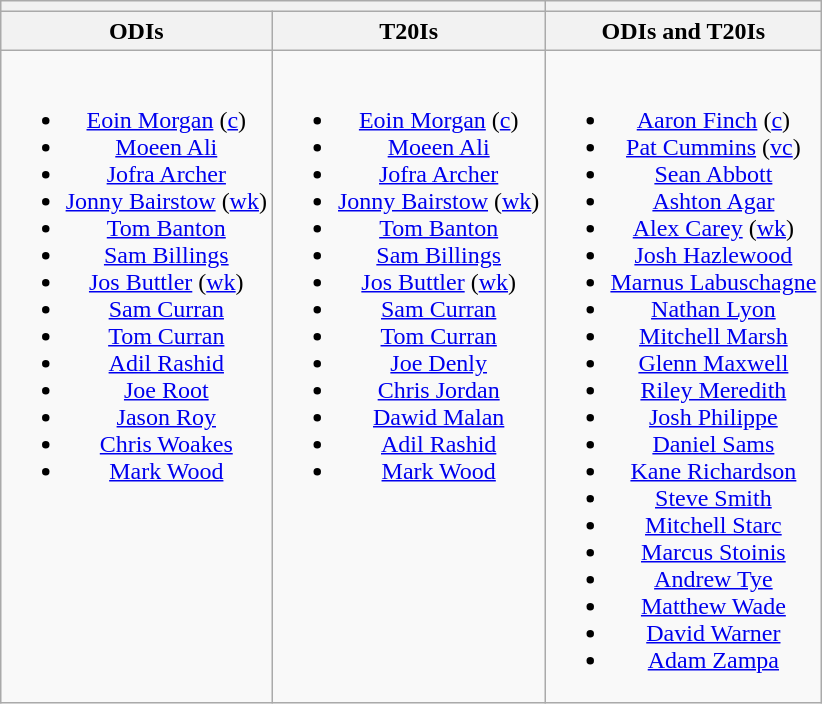<table class="wikitable" style="text-align:center; margin:auto">
<tr>
<th colspan=2></th>
<th></th>
</tr>
<tr>
<th>ODIs</th>
<th>T20Is</th>
<th>ODIs and T20Is</th>
</tr>
<tr style="vertical-align:top">
<td><br><ul><li><a href='#'>Eoin Morgan</a> (<a href='#'>c</a>)</li><li><a href='#'>Moeen Ali</a></li><li><a href='#'>Jofra Archer</a></li><li><a href='#'>Jonny Bairstow</a> (<a href='#'>wk</a>)</li><li><a href='#'>Tom Banton</a></li><li><a href='#'>Sam Billings</a></li><li><a href='#'>Jos Buttler</a> (<a href='#'>wk</a>)</li><li><a href='#'>Sam Curran</a></li><li><a href='#'>Tom Curran</a></li><li><a href='#'>Adil Rashid</a></li><li><a href='#'>Joe Root</a></li><li><a href='#'>Jason Roy</a></li><li><a href='#'>Chris Woakes</a></li><li><a href='#'>Mark Wood</a></li></ul></td>
<td><br><ul><li><a href='#'>Eoin Morgan</a> (<a href='#'>c</a>)</li><li><a href='#'>Moeen Ali</a></li><li><a href='#'>Jofra Archer</a></li><li><a href='#'>Jonny Bairstow</a> (<a href='#'>wk</a>)</li><li><a href='#'>Tom Banton</a></li><li><a href='#'>Sam Billings</a></li><li><a href='#'>Jos Buttler</a> (<a href='#'>wk</a>)</li><li><a href='#'>Sam Curran</a></li><li><a href='#'>Tom Curran</a></li><li><a href='#'>Joe Denly</a></li><li><a href='#'>Chris Jordan</a></li><li><a href='#'>Dawid Malan</a></li><li><a href='#'>Adil Rashid</a></li><li><a href='#'>Mark Wood</a></li></ul></td>
<td><br><ul><li><a href='#'>Aaron Finch</a> (<a href='#'>c</a>)</li><li><a href='#'>Pat Cummins</a> (<a href='#'>vc</a>)</li><li><a href='#'>Sean Abbott</a></li><li><a href='#'>Ashton Agar</a></li><li><a href='#'>Alex Carey</a> (<a href='#'>wk</a>)</li><li><a href='#'>Josh Hazlewood</a></li><li><a href='#'>Marnus Labuschagne</a></li><li><a href='#'>Nathan Lyon</a></li><li><a href='#'>Mitchell Marsh</a></li><li><a href='#'>Glenn Maxwell</a></li><li><a href='#'>Riley Meredith</a></li><li><a href='#'>Josh Philippe</a></li><li><a href='#'>Daniel Sams</a></li><li><a href='#'>Kane Richardson</a></li><li><a href='#'>Steve Smith</a></li><li><a href='#'>Mitchell Starc</a></li><li><a href='#'>Marcus Stoinis</a></li><li><a href='#'>Andrew Tye</a></li><li><a href='#'>Matthew Wade</a></li><li><a href='#'>David Warner</a></li><li><a href='#'>Adam Zampa</a></li></ul></td>
</tr>
</table>
